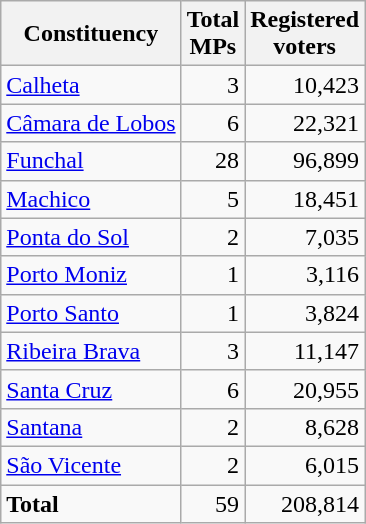<table class="wikitable sortable" style="text-align:right">
<tr>
<th>Constituency</th>
<th>Total <br>MPs</th>
<th>Registered<br>voters</th>
</tr>
<tr>
<td align="left"><a href='#'>Calheta</a></td>
<td>3</td>
<td>10,423</td>
</tr>
<tr>
<td align="left"><a href='#'>Câmara de Lobos</a></td>
<td>6</td>
<td>22,321</td>
</tr>
<tr>
<td align="left"><a href='#'>Funchal</a></td>
<td>28</td>
<td>96,899</td>
</tr>
<tr>
<td align="left"><a href='#'>Machico</a></td>
<td>5</td>
<td>18,451</td>
</tr>
<tr>
<td align="left"><a href='#'>Ponta do Sol</a></td>
<td>2</td>
<td>7,035</td>
</tr>
<tr>
<td align="left"><a href='#'>Porto Moniz</a></td>
<td>1</td>
<td>3,116</td>
</tr>
<tr>
<td align="left"><a href='#'>Porto Santo</a></td>
<td>1</td>
<td>3,824</td>
</tr>
<tr>
<td align="left"><a href='#'>Ribeira Brava</a></td>
<td>3</td>
<td>11,147</td>
</tr>
<tr>
<td align="left"><a href='#'>Santa Cruz</a></td>
<td>6</td>
<td>20,955</td>
</tr>
<tr>
<td align="left"><a href='#'>Santana</a></td>
<td>2</td>
<td>8,628</td>
</tr>
<tr>
<td align="left"><a href='#'>São Vicente</a></td>
<td>2</td>
<td>6,015</td>
</tr>
<tr>
<td align="left"><strong>Total</strong></td>
<td>59</td>
<td>208,814</td>
</tr>
</table>
